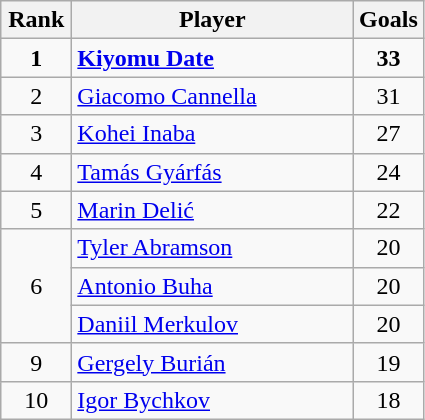<table class="wikitable" style="text-align: center;">
<tr>
<th width=40>Rank</th>
<th width=180>Player</th>
<th width=40>Goals</th>
</tr>
<tr>
<td><strong>1</strong></td>
<td align=left> <strong><a href='#'>Kiyomu Date</a></strong></td>
<td><strong>33</strong></td>
</tr>
<tr>
<td>2</td>
<td align=left> <a href='#'>Giacomo Cannella</a></td>
<td>31</td>
</tr>
<tr>
<td>3</td>
<td align=left> <a href='#'>Kohei Inaba</a></td>
<td>27</td>
</tr>
<tr>
<td>4</td>
<td align=left> <a href='#'>Tamás Gyárfás</a></td>
<td>24</td>
</tr>
<tr>
<td>5</td>
<td align=left> <a href='#'>Marin Delić</a></td>
<td>22</td>
</tr>
<tr>
<td rowspan="3">6</td>
<td align=left> <a href='#'>Tyler Abramson</a></td>
<td>20</td>
</tr>
<tr>
<td align=left> <a href='#'>Antonio Buha</a></td>
<td>20</td>
</tr>
<tr>
<td align=left> <a href='#'>Daniil Merkulov</a></td>
<td>20</td>
</tr>
<tr>
<td>9</td>
<td align=left> <a href='#'>Gergely Burián</a></td>
<td>19</td>
</tr>
<tr>
<td>10</td>
<td align=left> <a href='#'>Igor Bychkov</a></td>
<td>18</td>
</tr>
</table>
